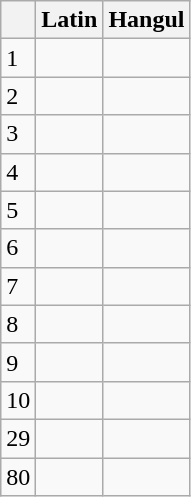<table class="wikitable">
<tr>
<th></th>
<th>Latin</th>
<th>Hangul</th>
</tr>
<tr>
<td>1</td>
<td></td>
<td></td>
</tr>
<tr>
<td>2</td>
<td></td>
<td></td>
</tr>
<tr>
<td>3</td>
<td></td>
<td></td>
</tr>
<tr>
<td>4</td>
<td></td>
<td></td>
</tr>
<tr>
<td>5</td>
<td></td>
<td></td>
</tr>
<tr>
<td>6</td>
<td></td>
<td></td>
</tr>
<tr>
<td>7</td>
<td></td>
<td></td>
</tr>
<tr>
<td>8</td>
<td></td>
<td></td>
</tr>
<tr>
<td>9</td>
<td></td>
<td></td>
</tr>
<tr>
<td>10</td>
<td></td>
<td></td>
</tr>
<tr>
<td>29</td>
<td></td>
<td></td>
</tr>
<tr>
<td>80</td>
<td></td>
<td></td>
</tr>
</table>
